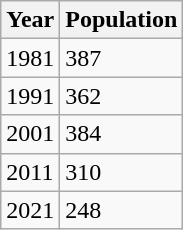<table class=wikitable>
<tr>
<th>Year</th>
<th>Population</th>
</tr>
<tr>
<td>1981</td>
<td>387</td>
</tr>
<tr>
<td>1991</td>
<td>362</td>
</tr>
<tr>
<td>2001</td>
<td>384</td>
</tr>
<tr>
<td>2011</td>
<td>310</td>
</tr>
<tr>
<td>2021</td>
<td>248</td>
</tr>
</table>
